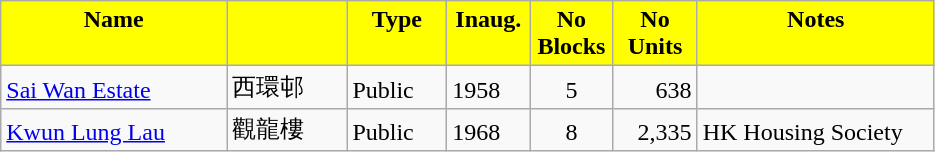<table class="wikitable">
<tr style="font-weight:bold;background-color:yellow" align="center" valign="top">
<td width="143.25" Height="12.75">Name</td>
<td width="72.75" valign="top"></td>
<td width="59.25" valign="top">Type</td>
<td width="48" valign="top">Inaug.</td>
<td width="48" valign="top">No Blocks</td>
<td width="48.75" valign="top">No Units</td>
<td width="150.75" valign="top">Notes</td>
</tr>
<tr valign="bottom">
<td Height="12.75"><a href='#'>Sai Wan Estate</a></td>
<td>西環邨</td>
<td>Public</td>
<td>1958</td>
<td align="center">5</td>
<td align="right">638</td>
<td></td>
</tr>
<tr valign="bottom">
<td Height="12.75"><a href='#'>Kwun Lung Lau</a></td>
<td>觀龍樓</td>
<td>Public</td>
<td>1968</td>
<td align="center">8</td>
<td align="right">2,335</td>
<td>HK Housing Society</td>
</tr>
</table>
